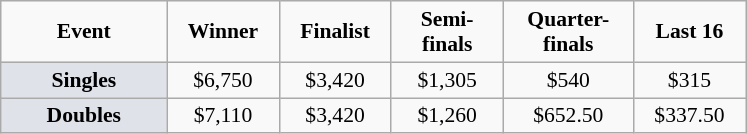<table class="wikitable" style="font-size:90%; text-align:center">
<tr>
<td width="104px"><strong>Event</strong></td>
<td width="68px"><strong>Winner</strong></td>
<td width="68px"><strong>Finalist</strong></td>
<td width="68px"><strong>Semi-finals</strong></td>
<td width="80px"><strong>Quarter-finals</strong></td>
<td width="68px"><strong>Last 16</strong></td>
</tr>
<tr>
<td bgcolor="#dfe2e9"><strong>Singles</strong></td>
<td>$6,750</td>
<td>$3,420</td>
<td>$1,305</td>
<td>$540</td>
<td>$315</td>
</tr>
<tr>
<td bgcolor="#dfe2e9"><strong>Doubles</strong></td>
<td>$7,110</td>
<td>$3,420</td>
<td>$1,260</td>
<td>$652.50</td>
<td>$337.50</td>
</tr>
</table>
